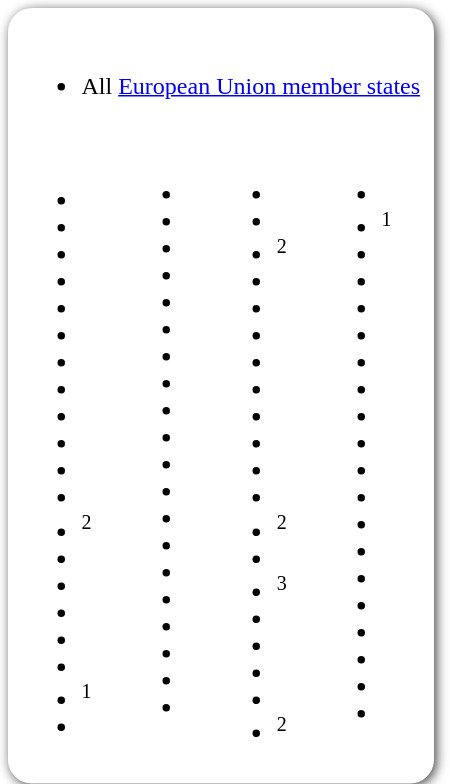<table style=" border-radius:1em; box-shadow: 0.1em 0.1em 0.5em rgba(0,0,0,0.75); background-color: white; border: 1px solid white; padding: 5px;">
<tr>
<td colspan=4><br><ul><li> All <a href='#'>European Union member states</a></li></ul></td>
</tr>
<tr>
<td><br><ul><li></li><li></li><li></li><li></li><li></li><li></li><li></li><li></li><li></li><li></li><li></li><li></li><li><sup>2</sup></li><li></li><li></li><li></li><li></li><li></li><li><sup>1</sup></li><li></li></ul></td>
<td valign="top"><br><ul><li></li><li></li><li></li><li></li><li></li><li></li><li></li><li></li><li></li><li></li><li></li><li></li><li></li><li></li><li></li><li></li><li></li><li></li><li></li><li></li></ul></td>
<td valign="top"><br><ul><li></li><li></li><li><sup>2</sup></li><li></li><li></li><li></li><li></li><li></li><li></li><li></li><li></li><li></li><li><sup>2</sup></li><li></li><li><sup>3</sup></li><li></li><li></li><li></li><li></li><li><sup>2</sup></li></ul></td>
<td valign="top"><br><ul><li></li><li><sup>1</sup></li><li></li><li></li><li></li><li></li><li></li><li></li><li></li><li></li><li></li><li></li><li></li><li></li><li></li><li></li><li></li><li></li><li></li><li></li></ul></td>
</tr>
</table>
